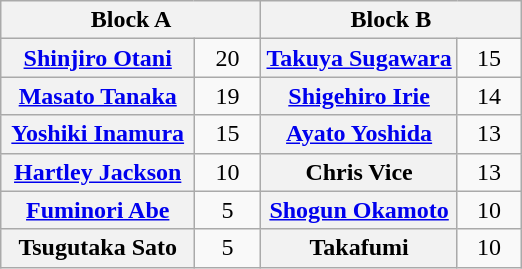<table class="wikitable" style="margin: 1em auto 1em auto;text-align:center">
<tr>
<th colspan="2" style="width:50%">Block A</th>
<th colspan="2" style="width:50%">Block B</th>
</tr>
<tr>
<th><a href='#'>Shinjiro Otani</a></th>
<td style="width:35px">20</td>
<th><a href='#'>Takuya Sugawara</a></th>
<td style="width:35px">15</td>
</tr>
<tr>
<th><a href='#'>Masato Tanaka</a></th>
<td>19</td>
<th><a href='#'>Shigehiro Irie</a></th>
<td>14</td>
</tr>
<tr>
<th><a href='#'>Yoshiki Inamura</a></th>
<td>15</td>
<th><a href='#'>Ayato Yoshida</a></th>
<td>13</td>
</tr>
<tr>
<th><a href='#'>Hartley Jackson</a></th>
<td>10</td>
<th>Chris Vice</th>
<td>13</td>
</tr>
<tr>
<th><a href='#'>Fuminori Abe</a></th>
<td>5</td>
<th><a href='#'>Shogun Okamoto</a></th>
<td>10</td>
</tr>
<tr>
<th>Tsugutaka Sato</th>
<td>5</td>
<th>Takafumi</th>
<td>10</td>
</tr>
</table>
